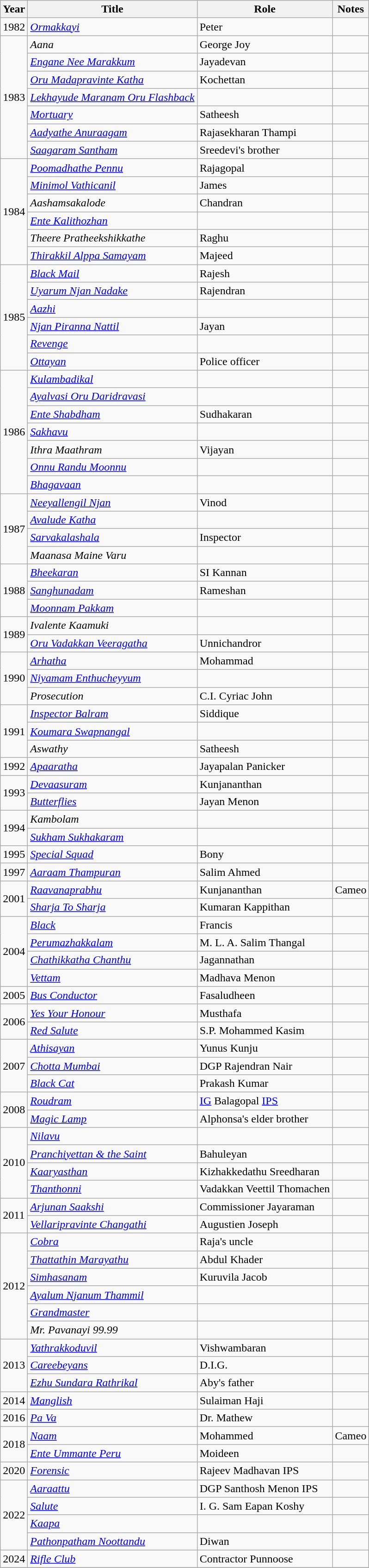<table class="wikitable sortable">
<tr>
<th>Year</th>
<th>Title</th>
<th>Role</th>
<th class="unsortable">Notes</th>
</tr>
<tr>
<td>1982</td>
<td><em><a href='#'>Ormakkayi</a></em></td>
<td>Peter</td>
<td></td>
</tr>
<tr>
<td rowspan=7>1983</td>
<td><em>Aana</em></td>
<td>George Joy</td>
<td></td>
</tr>
<tr>
<td><em><a href='#'>Engane Nee Marakkum</a></em></td>
<td>Jayadevan</td>
<td></td>
</tr>
<tr>
<td><em><a href='#'>Oru Madapravinte Katha</a></em></td>
<td>Kochettan</td>
<td></td>
</tr>
<tr>
<td><em><a href='#'>Lekhayude Maranam Oru Flashback</a></em></td>
<td></td>
<td></td>
</tr>
<tr>
<td><em><a href='#'>Mortuary</a></em></td>
<td>Satheesh</td>
<td></td>
</tr>
<tr>
<td><em><a href='#'>Aadyathe Anuraagam</a></em></td>
<td>Rajasekharan Thampi</td>
<td></td>
</tr>
<tr>
<td><em><a href='#'>Saagaram Santham</a></em></td>
<td>Sreedevi's brother</td>
<td></td>
</tr>
<tr>
<td rowspan=6>1984</td>
<td><em><a href='#'>Poomadhathe Pennu</a></em></td>
<td>Rajagopal</td>
<td></td>
</tr>
<tr>
<td><em><a href='#'>Minimol Vathicanil</a></em></td>
<td>James</td>
<td></td>
</tr>
<tr>
<td><em>Aashamsakalode</em></td>
<td>Chandran</td>
<td></td>
</tr>
<tr>
<td><em><a href='#'>Ente Kalithozhan</a></em></td>
<td></td>
<td></td>
</tr>
<tr>
<td><em>Theere Pratheekshikkathe</em></td>
<td>Raghu</td>
<td></td>
</tr>
<tr>
<td><em><a href='#'>Thirakkil Alppa Samayam</a></em></td>
<td>Majeed</td>
<td></td>
</tr>
<tr>
<td rowspan=6>1985</td>
<td><em><a href='#'>Black Mail</a></em></td>
<td>Rajesh</td>
<td></td>
</tr>
<tr>
<td><em><a href='#'>Uyarum Njan Nadake</a></em></td>
<td>Rajendran</td>
<td></td>
</tr>
<tr>
<td><em><a href='#'>Aazhi</a></em></td>
<td></td>
<td></td>
</tr>
<tr>
<td><em><a href='#'>Njan Piranna Nattil</a></em></td>
<td>Jayan</td>
<td></td>
</tr>
<tr>
<td><em><a href='#'>Revenge</a></em></td>
<td></td>
<td></td>
</tr>
<tr>
<td><em><a href='#'>Ottayan</a></em></td>
<td>Police officer</td>
<td></td>
</tr>
<tr>
<td rowspan=7>1986</td>
<td><em><a href='#'>Kulambadikal</a></em></td>
<td></td>
<td></td>
</tr>
<tr>
<td><em><a href='#'>Ayalvasi Oru Daridravasi</a></em></td>
<td></td>
<td></td>
</tr>
<tr>
<td><em><a href='#'>Ente Shabdham</a></em></td>
<td>Sudhakaran</td>
<td></td>
</tr>
<tr>
<td><em><a href='#'>Sakhavu</a></em></td>
<td></td>
<td></td>
</tr>
<tr>
<td><em>Ithra Maathram</em></td>
<td>Vijayan</td>
<td></td>
</tr>
<tr>
<td><em><a href='#'>Onnu Randu Moonnu</a></em></td>
<td></td>
<td></td>
</tr>
<tr>
<td><em><a href='#'>Bhagavaan</a></em></td>
<td></td>
<td></td>
</tr>
<tr>
<td rowspan=4>1987</td>
<td><em><a href='#'>Neeyallengil Njan</a></em></td>
<td>Vinod</td>
<td></td>
</tr>
<tr>
<td><em><a href='#'>Avalude Katha</a></em></td>
<td></td>
<td></td>
</tr>
<tr>
<td><em><a href='#'>Sarvakalashala</a></em></td>
<td>Inspector</td>
<td></td>
</tr>
<tr>
<td><em>Maanasa Maine Varu</em></td>
<td></td>
<td></td>
</tr>
<tr>
<td rowspan=3>1988</td>
<td><em><a href='#'>Bheekaran</a></em></td>
<td>SI Kannan</td>
<td></td>
</tr>
<tr>
<td><em><a href='#'>Sanghunadam</a></em></td>
<td>Rameshan</td>
<td></td>
</tr>
<tr>
<td><em><a href='#'>Moonnam Pakkam</a></em></td>
<td></td>
<td></td>
</tr>
<tr>
<td rowspan=2>1989</td>
<td><em>Ivalente Kaamuki</em></td>
<td></td>
<td></td>
</tr>
<tr>
<td><em><a href='#'>Oru Vadakkan Veeragatha</a></em></td>
<td>Unnichandror</td>
<td></td>
</tr>
<tr>
<td rowspan=3>1990</td>
<td><em><a href='#'>Arhatha</a></em></td>
<td>Mohammad</td>
<td></td>
</tr>
<tr>
<td><em><a href='#'>Niyamam Enthucheyyum</a></em></td>
<td></td>
<td></td>
</tr>
<tr>
<td><em>Prosecution</em></td>
<td>C.I. Cyriac John</td>
<td></td>
</tr>
<tr>
<td rowspan=3>1991</td>
<td><em><a href='#'>Inspector Balram</a></em></td>
<td>Siddique</td>
<td></td>
</tr>
<tr>
<td><em><a href='#'>Koumara Swapnangal</a></em></td>
<td></td>
<td></td>
</tr>
<tr>
<td><em>Aswathy</em></td>
<td>Satheesh</td>
<td></td>
</tr>
<tr>
<td>1992</td>
<td><em><a href='#'>Apaaratha</a></em></td>
<td>Jayapalan Panicker</td>
<td></td>
</tr>
<tr>
<td rowspan=2>1993</td>
<td><em><a href='#'>Devaasuram</a></em></td>
<td>Kunjananthan</td>
<td></td>
</tr>
<tr>
<td><em><a href='#'>Butterflies</a></em></td>
<td>Jayan Menon</td>
<td></td>
</tr>
<tr>
<td rowspan=2>1994</td>
<td><em>Kambolam</em></td>
<td></td>
<td></td>
</tr>
<tr>
<td><em><a href='#'>Sukham Sukhakaram</a></em></td>
<td></td>
<td></td>
</tr>
<tr>
<td>1995</td>
<td><em><a href='#'>Special Squad</a></em></td>
<td>Bony</td>
<td></td>
</tr>
<tr>
<td>1997</td>
<td><em><a href='#'>Aaraam Thampuran</a></em></td>
<td>Salim Ahmed</td>
<td></td>
</tr>
<tr>
<td rowspan=2>2001</td>
<td><em><a href='#'>Raavanaprabhu</a></em></td>
<td>Kunjananthan</td>
<td>Cameo</td>
</tr>
<tr>
<td><em><a href='#'>Sharja To Sharja</a></em></td>
<td>Kumaran Kappithan</td>
<td></td>
</tr>
<tr>
<td rowspan=4>2004</td>
<td><em><a href='#'>Black</a></em></td>
<td>Francis</td>
<td></td>
</tr>
<tr>
<td><em><a href='#'>Perumazhakkalam</a></em></td>
<td>M. L. A. Salim Thangal</td>
<td></td>
</tr>
<tr>
<td><em><a href='#'>Chathikkatha Chanthu</a></em></td>
<td>Jagannathan</td>
<td></td>
</tr>
<tr>
<td><em><a href='#'>Vettam</a></em></td>
<td>Madhava Menon</td>
<td></td>
</tr>
<tr>
<td>2005</td>
<td><em><a href='#'>Bus Conductor</a></em></td>
<td>Fasaludheen</td>
<td></td>
</tr>
<tr>
<td rowspan=2>2006</td>
<td><em><a href='#'>Yes Your Honour</a></em></td>
<td>Musthafa</td>
<td></td>
</tr>
<tr>
<td><em><a href='#'>Red Salute</a></em></td>
<td>S.P. Mohammed Kasim</td>
<td></td>
</tr>
<tr>
<td rowspan=3>2007</td>
<td><em><a href='#'>Athisayan</a></em></td>
<td>Yunus Kunju</td>
<td></td>
</tr>
<tr>
<td><em><a href='#'>Chotta Mumbai</a></em></td>
<td>DGP Rajendran Nair</td>
<td></td>
</tr>
<tr>
<td><em><a href='#'>Black Cat</a></em></td>
<td>Prakash Kumar</td>
<td></td>
</tr>
<tr>
<td rowspan=2>2008</td>
<td><em><a href='#'>Roudram</a></em></td>
<td><a href='#'>IG</a> Balagopal <a href='#'>IPS</a></td>
<td></td>
</tr>
<tr>
<td><em><a href='#'>Magic Lamp</a></em></td>
<td>Alphonsa's elder brother</td>
<td></td>
</tr>
<tr>
<td rowspan=4>2010</td>
<td><em><a href='#'>Nilavu</a></em></td>
<td></td>
<td></td>
</tr>
<tr>
<td><em><a href='#'>Pranchiyettan & the Saint</a></em></td>
<td>Bahuleyan</td>
<td></td>
</tr>
<tr>
<td><em><a href='#'>Kaaryasthan</a></em></td>
<td>Kizhakkedathu Sreedharan</td>
<td></td>
</tr>
<tr>
<td><em><a href='#'>Thanthonni</a></em></td>
<td>Vadakkan Veettil Thomachen</td>
<td></td>
</tr>
<tr>
<td rowspan=2>2011</td>
<td><em><a href='#'>Arjunan Saakshi</a></em></td>
<td>Commissioner Jayaraman</td>
<td></td>
</tr>
<tr>
<td><em><a href='#'>Vellaripravinte Changathi</a></em></td>
<td>Augustien Joseph</td>
<td></td>
</tr>
<tr>
<td rowspan=6>2012</td>
<td><em><a href='#'>Cobra</a></em></td>
<td>Raja's uncle</td>
<td></td>
</tr>
<tr>
<td><em><a href='#'>Thattathin Marayathu</a></em></td>
<td>Abdul Khader</td>
<td></td>
</tr>
<tr>
<td><em><a href='#'>Simhasanam</a></em></td>
<td>Kuruvila Jacob</td>
<td></td>
</tr>
<tr>
<td><em><a href='#'>Ayalum Njanum Thammil</a></em></td>
<td></td>
<td></td>
</tr>
<tr>
<td><em><a href='#'>Grandmaster</a></em></td>
<td></td>
<td></td>
</tr>
<tr>
<td><em>Mr. Pavanayi 99.99</em></td>
<td></td>
<td></td>
</tr>
<tr>
<td rowspan=3>2013</td>
<td><em><a href='#'>Yathrakkoduvil</a></em></td>
<td>Vishwambaran</td>
<td></td>
</tr>
<tr>
<td><em><a href='#'>Careebeyans</a></em></td>
<td>D.I.G.</td>
<td></td>
</tr>
<tr>
<td><em><a href='#'>Ezhu Sundara Rathrikal</a></em></td>
<td>Aby's father</td>
<td></td>
</tr>
<tr>
<td>2014</td>
<td><em><a href='#'>Manglish</a></em></td>
<td>Sulaiman Haji</td>
<td></td>
</tr>
<tr>
<td>2016</td>
<td><em><a href='#'>Pa Va</a></em></td>
<td>Dr. Mathew</td>
<td></td>
</tr>
<tr>
<td rowspan=2>2018</td>
<td><em><a href='#'>Naam</a></em></td>
<td>Mohammed</td>
<td>Cameo</td>
</tr>
<tr>
<td><em><a href='#'>Ente Ummante Peru</a></em></td>
<td>Moideen</td>
<td></td>
</tr>
<tr>
<td>2020</td>
<td><em><a href='#'>Forensic</a></em></td>
<td>Rajeev Madhavan IPS</td>
<td></td>
</tr>
<tr>
<td rowspan=4>2022</td>
<td><em><a href='#'>Aaraattu</a></em></td>
<td>DGP Santhosh Menon IPS</td>
<td></td>
</tr>
<tr>
<td><em><a href='#'>Salute</a></em></td>
<td>I. G. Sam Eapan Koshy</td>
<td></td>
</tr>
<tr>
<td><em><a href='#'>Kaapa</a></em></td>
<td></td>
<td></td>
</tr>
<tr>
<td><em><a href='#'>Pathonpatham Noottandu</a></em></td>
<td>Diwan</td>
<td></td>
</tr>
<tr>
<td>2024</td>
<td><em><a href='#'>Rifle Club</a></em></td>
<td>Contractor Punnoose</td>
<td></td>
</tr>
<tr>
</tr>
</table>
